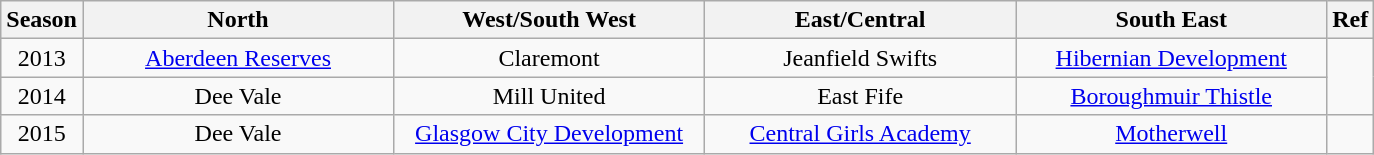<table class="wikitable" style="text-align: center;">
<tr>
<th>Season</th>
<th scope="col" style="width: 200px;">North</th>
<th scope="col" style="width: 200px;">West/South West</th>
<th scope="col" style="width: 200px;">East/Central</th>
<th scope="col" style="width: 200px;">South East</th>
<th>Ref</th>
</tr>
<tr>
<td>2013</td>
<td><a href='#'>Aberdeen Reserves</a></td>
<td>Claremont</td>
<td>Jeanfield Swifts</td>
<td><a href='#'>Hibernian Development</a></td>
</tr>
<tr>
<td>2014</td>
<td>Dee Vale</td>
<td>Mill United</td>
<td>East Fife</td>
<td><a href='#'>Boroughmuir Thistle</a></td>
</tr>
<tr>
<td>2015</td>
<td>Dee Vale</td>
<td><a href='#'>Glasgow City Development</a></td>
<td><a href='#'>Central Girls Academy</a></td>
<td><a href='#'>Motherwell</a></td>
<td></td>
</tr>
</table>
